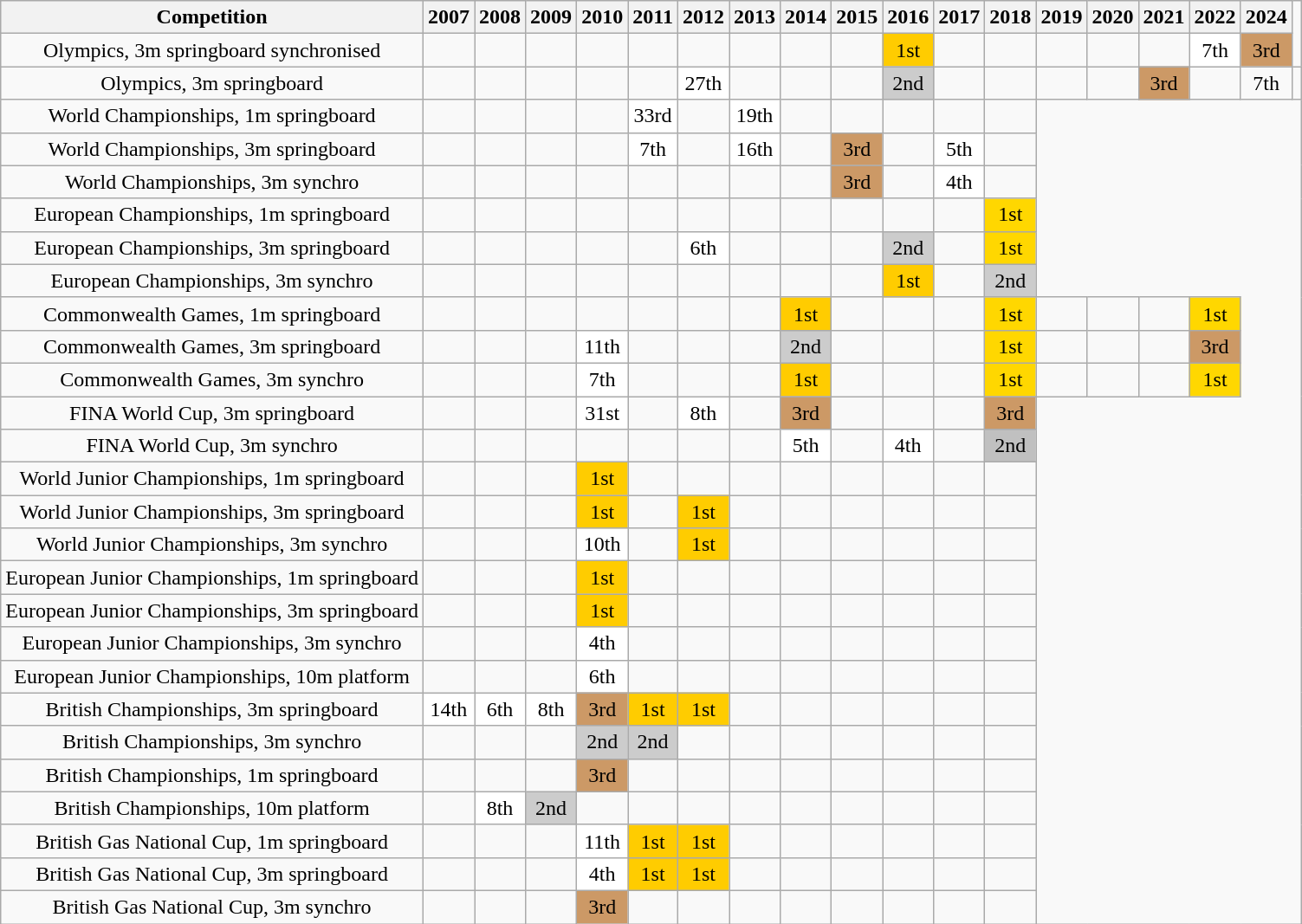<table class="wikitable" style="text-align:center;">
<tr>
<th>Competition</th>
<th>2007</th>
<th>2008</th>
<th>2009</th>
<th>2010</th>
<th>2011</th>
<th>2012</th>
<th>2013</th>
<th>2014</th>
<th>2015</th>
<th>2016</th>
<th>2017</th>
<th>2018</th>
<th>2019</th>
<th>2020</th>
<th>2021</th>
<th>2022</th>
<th>2024</th>
</tr>
<tr>
<td>Olympics, 3m springboard synchronised</td>
<td></td>
<td></td>
<td></td>
<td></td>
<td></td>
<td></td>
<td></td>
<td></td>
<td></td>
<td bgcolor="#ffcc00">1st</td>
<td></td>
<td></td>
<td></td>
<td></td>
<td></td>
<td bgcolor="white">7th</td>
<td bgcolor="#cc9966">3rd</td>
</tr>
<tr>
<td>Olympics, 3m springboard</td>
<td></td>
<td></td>
<td></td>
<td></td>
<td></td>
<td bgcolor="white">27th</td>
<td></td>
<td></td>
<td></td>
<td bgcolor="#cccccc">2nd</td>
<td></td>
<td></td>
<td></td>
<td></td>
<td bgcolor="#cc9966">3rd</td>
<td></td>
<td>7th</td>
<td></td>
</tr>
<tr>
<td>World Championships, 1m springboard</td>
<td></td>
<td></td>
<td></td>
<td></td>
<td bgcolor="white">33rd</td>
<td></td>
<td bgcolor="white">19th</td>
<td></td>
<td></td>
<td></td>
<td></td>
<td></td>
</tr>
<tr>
<td>World Championships, 3m springboard</td>
<td></td>
<td></td>
<td></td>
<td></td>
<td bgcolor="white">7th</td>
<td></td>
<td bgcolor="white">16th</td>
<td></td>
<td bgcolor="#cc9966">3rd</td>
<td></td>
<td bgcolor="white">5th</td>
<td></td>
</tr>
<tr>
<td>World Championships, 3m synchro</td>
<td></td>
<td></td>
<td></td>
<td></td>
<td></td>
<td></td>
<td></td>
<td></td>
<td bgcolor="#cc9966">3rd</td>
<td></td>
<td bgcolor="white">4th</td>
<td></td>
</tr>
<tr>
<td>European Championships, 1m springboard</td>
<td></td>
<td></td>
<td></td>
<td></td>
<td></td>
<td></td>
<td></td>
<td></td>
<td></td>
<td></td>
<td></td>
<td bgcolor="gold">1st</td>
</tr>
<tr>
<td>European Championships, 3m springboard</td>
<td></td>
<td></td>
<td></td>
<td></td>
<td></td>
<td bgcolor="white">6th</td>
<td></td>
<td></td>
<td></td>
<td bgcolor="#cccccc">2nd</td>
<td></td>
<td bgcolor="gold">1st</td>
</tr>
<tr>
<td>European Championships, 3m synchro</td>
<td></td>
<td></td>
<td></td>
<td></td>
<td></td>
<td></td>
<td></td>
<td></td>
<td></td>
<td bgcolor="#ffcc00">1st</td>
<td></td>
<td bgcolor="#cccccc">2nd</td>
</tr>
<tr>
<td>Commonwealth Games, 1m springboard</td>
<td></td>
<td></td>
<td></td>
<td></td>
<td></td>
<td></td>
<td></td>
<td bgcolor="#ffcc00">1st</td>
<td></td>
<td></td>
<td></td>
<td bgcolor="gold">1st</td>
<td></td>
<td></td>
<td></td>
<td bgcolor="gold">1st</td>
</tr>
<tr>
<td>Commonwealth Games, 3m springboard</td>
<td></td>
<td></td>
<td></td>
<td bgcolor="white">11th</td>
<td></td>
<td></td>
<td></td>
<td bgcolor="#cccccc">2nd</td>
<td></td>
<td></td>
<td></td>
<td bgcolor="gold">1st</td>
<td></td>
<td></td>
<td></td>
<td bgcolor="#cc9966">3rd</td>
</tr>
<tr>
<td>Commonwealth Games, 3m synchro</td>
<td></td>
<td></td>
<td></td>
<td bgcolor="white">7th</td>
<td></td>
<td></td>
<td></td>
<td bgcolor="#ffcc00">1st</td>
<td></td>
<td></td>
<td></td>
<td bgcolor="gold">1st</td>
<td></td>
<td></td>
<td></td>
<td bgcolor="gold">1st</td>
</tr>
<tr>
<td>FINA World Cup, 3m springboard</td>
<td></td>
<td></td>
<td></td>
<td bgcolor="white">31st</td>
<td></td>
<td bgcolor="white">8th</td>
<td></td>
<td bgcolor="#cc9966">3rd</td>
<td></td>
<td></td>
<td></td>
<td bgcolor="#cc9966">3rd</td>
</tr>
<tr>
<td>FINA World Cup, 3m synchro</td>
<td></td>
<td></td>
<td></td>
<td></td>
<td></td>
<td></td>
<td></td>
<td bgcolor="white">5th</td>
<td></td>
<td bgcolor="white">4th</td>
<td></td>
<td bgcolor="silver">2nd</td>
</tr>
<tr>
<td>World Junior Championships, 1m springboard</td>
<td></td>
<td></td>
<td></td>
<td bgcolor="#ffcc00">1st</td>
<td></td>
<td></td>
<td></td>
<td></td>
<td></td>
<td></td>
<td></td>
<td></td>
</tr>
<tr>
<td>World Junior Championships, 3m springboard</td>
<td></td>
<td></td>
<td></td>
<td bgcolor="#ffcc00">1st</td>
<td></td>
<td bgcolor="ffcc00">1st</td>
<td></td>
<td></td>
<td></td>
<td></td>
<td></td>
<td></td>
</tr>
<tr>
<td>World Junior Championships, 3m synchro</td>
<td></td>
<td></td>
<td></td>
<td bgcolor="white">10th</td>
<td></td>
<td bgcolor="ffcc00">1st</td>
<td></td>
<td></td>
<td></td>
<td></td>
<td></td>
<td></td>
</tr>
<tr>
<td>European Junior Championships, 1m springboard</td>
<td></td>
<td></td>
<td></td>
<td bgcolor="#ffcc00">1st</td>
<td></td>
<td></td>
<td></td>
<td></td>
<td></td>
<td></td>
<td></td>
<td></td>
</tr>
<tr>
<td>European Junior Championships, 3m springboard</td>
<td></td>
<td></td>
<td></td>
<td bgcolor="#ffcc00">1st</td>
<td></td>
<td></td>
<td></td>
<td></td>
<td></td>
<td></td>
<td></td>
<td></td>
</tr>
<tr>
<td>European Junior Championships, 3m synchro</td>
<td></td>
<td></td>
<td></td>
<td bgcolor="white">4th</td>
<td></td>
<td></td>
<td></td>
<td></td>
<td></td>
<td></td>
<td></td>
<td></td>
</tr>
<tr>
<td>European Junior Championships, 10m platform</td>
<td></td>
<td></td>
<td></td>
<td bgcolor="white">6th</td>
<td></td>
<td></td>
<td></td>
<td></td>
<td></td>
<td></td>
<td></td>
<td></td>
</tr>
<tr>
<td>British Championships, 3m springboard</td>
<td bgcolor="white">14th</td>
<td bgcolor="white">6th</td>
<td bgcolor="white">8th</td>
<td bgcolor="cc9966">3rd</td>
<td bgcolor="ffcc00">1st</td>
<td bgcolor="ffcc00">1st</td>
<td></td>
<td></td>
<td></td>
<td></td>
<td></td>
<td></td>
</tr>
<tr>
<td>British Championships, 3m synchro</td>
<td></td>
<td></td>
<td></td>
<td bgcolor="#cccccc">2nd</td>
<td bgcolor="#cccccc">2nd</td>
<td></td>
<td></td>
<td></td>
<td></td>
<td></td>
<td></td>
<td></td>
</tr>
<tr>
<td>British Championships, 1m springboard</td>
<td></td>
<td></td>
<td></td>
<td bgcolor="#cc9966">3rd</td>
<td></td>
<td></td>
<td></td>
<td></td>
<td></td>
<td></td>
<td></td>
<td></td>
</tr>
<tr>
<td>British Championships, 10m platform</td>
<td></td>
<td bgcolor="white">8th</td>
<td bgcolor="#cccccc">2nd</td>
<td></td>
<td></td>
<td></td>
<td></td>
<td></td>
<td></td>
<td></td>
<td></td>
<td></td>
</tr>
<tr>
<td>British Gas National Cup, 1m springboard</td>
<td></td>
<td></td>
<td></td>
<td bgcolor="white">11th</td>
<td bgcolor="#ffcc00">1st</td>
<td bgcolor="#ffcc00">1st</td>
<td></td>
<td></td>
<td></td>
<td></td>
<td></td>
<td></td>
</tr>
<tr>
<td>British Gas National Cup, 3m springboard</td>
<td></td>
<td></td>
<td></td>
<td bgcolor="white">4th</td>
<td bgcolor="#ffcc00">1st</td>
<td bgcolor="#ffcc00">1st</td>
<td></td>
<td></td>
<td></td>
<td></td>
<td></td>
<td></td>
</tr>
<tr>
<td>British Gas National Cup, 3m synchro</td>
<td></td>
<td></td>
<td></td>
<td bgcolor="#cc9966" bronze>3rd</td>
<td></td>
<td></td>
<td></td>
<td></td>
<td></td>
<td></td>
<td></td>
<td></td>
</tr>
</table>
